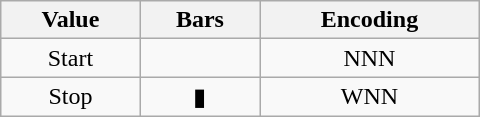<table class="wikitable" border="1" style="text-align:center; width: 20em">
<tr>
<th>Value</th>
<th>Bars</th>
<th>Encoding</th>
</tr>
<tr>
<td>Start</td>
<td></td>
<td>NNN</td>
</tr>
<tr>
<td>Stop</td>
<td>▮</td>
<td>WNN</td>
</tr>
</table>
